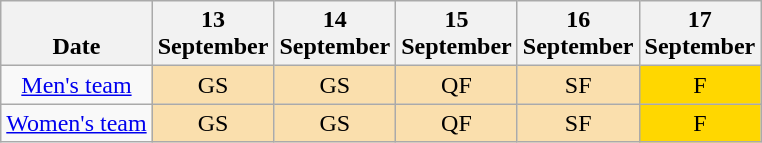<table class="wikitable" style="text-align: center;">
<tr valign="bottom">
<th>Date</th>
<th>13<br>September</th>
<th>14<br>September</th>
<th>15<br>September</th>
<th>16<br>September</th>
<th>17<br>September</th>
</tr>
<tr>
<td><a href='#'>Men's team</a></td>
<td style="background: #FADFAD">GS</td>
<td style="background: #FADFAD">GS</td>
<td style="background: #FADFAD">QF</td>
<td style="background: #FADFAD">SF</td>
<td style="background: #FFD700">F</td>
</tr>
<tr>
<td><a href='#'>Women's team</a></td>
<td style="background: #FADFAD">GS</td>
<td style="background: #FADFAD">GS</td>
<td style="background: #FADFAD">QF</td>
<td style="background: #FADFAD">SF</td>
<td style="background: #FFD700">F</td>
</tr>
</table>
